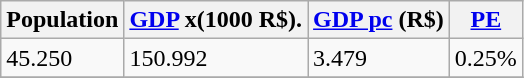<table class="wikitable" border="1">
<tr>
<th>Population </th>
<th><a href='#'>GDP</a> x(1000 R$).</th>
<th><a href='#'>GDP pc</a> (R$)</th>
<th><a href='#'>PE</a></th>
</tr>
<tr>
<td>45.250</td>
<td>150.992</td>
<td>3.479</td>
<td>0.25%</td>
</tr>
<tr>
</tr>
</table>
